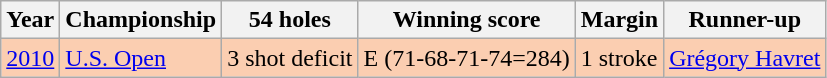<table class="wikitable">
<tr>
<th>Year</th>
<th>Championship</th>
<th>54 holes</th>
<th>Winning score</th>
<th>Margin</th>
<th>Runner-up</th>
</tr>
<tr style="background:#FBCEB1;">
<td><a href='#'>2010</a></td>
<td><a href='#'>U.S. Open</a></td>
<td>3 shot deficit</td>
<td>E (71-68-71-74=284)</td>
<td>1 stroke</td>
<td> <a href='#'>Grégory Havret</a></td>
</tr>
</table>
